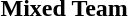<table>
<tr>
<th rowspan=2>Mixed Team </th>
<td rowspan=2><br></td>
<td rowspan=2><br></td>
<td><br></td>
</tr>
<tr>
<td><br></td>
</tr>
</table>
